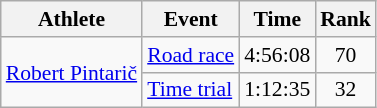<table class=wikitable style="font-size:90%">
<tr>
<th>Athlete</th>
<th>Event</th>
<th>Time</th>
<th>Rank</th>
</tr>
<tr align=center>
<td align=left rowspan=2><a href='#'>Robert Pintarič</a></td>
<td align=left><a href='#'>Road race</a></td>
<td>4:56:08</td>
<td>70</td>
</tr>
<tr align=center>
<td align=left><a href='#'>Time trial</a></td>
<td>1:12:35</td>
<td>32</td>
</tr>
</table>
